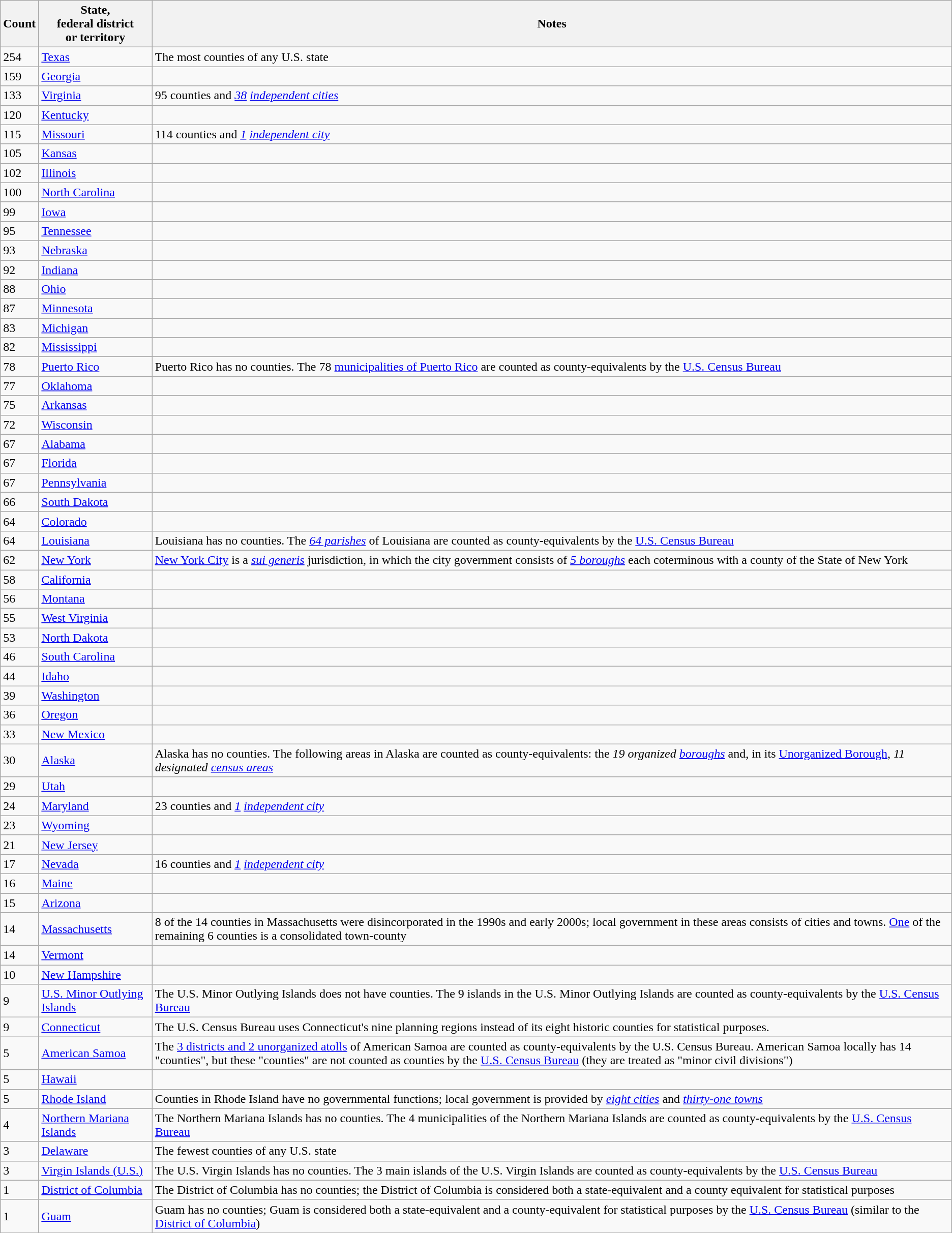<table class="wikitable sortable">
<tr>
<th>Count</th>
<th>State,<br> federal district<br> or territory</th>
<th>Notes</th>
</tr>
<tr>
<td>254</td>
<td> <a href='#'>Texas</a></td>
<td>The most counties of any U.S. state</td>
</tr>
<tr>
<td>159</td>
<td> <a href='#'>Georgia</a></td>
<td></td>
</tr>
<tr>
<td>133</td>
<td> <a href='#'>Virginia</a></td>
<td>95 counties and <em><a href='#'>38</a> <a href='#'>independent cities</a></em></td>
</tr>
<tr>
<td>120</td>
<td> <a href='#'>Kentucky</a></td>
<td></td>
</tr>
<tr>
<td>115</td>
<td> <a href='#'>Missouri</a></td>
<td>114 counties and <em><a href='#'>1</a> <a href='#'>independent city</a></em></td>
</tr>
<tr>
<td>105</td>
<td> <a href='#'>Kansas</a></td>
<td></td>
</tr>
<tr>
<td>102</td>
<td> <a href='#'>Illinois</a></td>
<td></td>
</tr>
<tr>
<td>100</td>
<td> <a href='#'>North Carolina</a></td>
<td></td>
</tr>
<tr>
<td>99</td>
<td> <a href='#'>Iowa</a></td>
<td></td>
</tr>
<tr>
<td>95</td>
<td> <a href='#'>Tennessee</a></td>
<td></td>
</tr>
<tr>
<td>93</td>
<td> <a href='#'>Nebraska</a></td>
<td></td>
</tr>
<tr>
<td>92</td>
<td> <a href='#'>Indiana</a></td>
<td></td>
</tr>
<tr>
<td>88</td>
<td> <a href='#'>Ohio</a></td>
<td></td>
</tr>
<tr>
<td>87</td>
<td> <a href='#'>Minnesota</a></td>
<td></td>
</tr>
<tr>
<td>83</td>
<td> <a href='#'>Michigan</a></td>
<td></td>
</tr>
<tr>
<td>82</td>
<td> <a href='#'>Mississippi</a></td>
<td></td>
</tr>
<tr>
<td>78</td>
<td> <a href='#'>Puerto Rico</a></td>
<td>Puerto Rico has no counties. The 78 <a href='#'>municipalities of Puerto Rico</a> are counted as county-equivalents by the <a href='#'>U.S. Census Bureau</a></td>
</tr>
<tr>
<td>77</td>
<td> <a href='#'>Oklahoma</a></td>
<td></td>
</tr>
<tr>
<td>75</td>
<td> <a href='#'>Arkansas</a></td>
<td></td>
</tr>
<tr>
<td>72</td>
<td> <a href='#'>Wisconsin</a></td>
<td></td>
</tr>
<tr>
<td>67</td>
<td> <a href='#'>Alabama</a></td>
<td></td>
</tr>
<tr>
<td>67</td>
<td> <a href='#'>Florida</a></td>
<td></td>
</tr>
<tr>
<td>67</td>
<td> <a href='#'>Pennsylvania</a></td>
<td></td>
</tr>
<tr>
<td>66</td>
<td> <a href='#'>South Dakota</a></td>
<td></td>
</tr>
<tr>
<td>64</td>
<td> <a href='#'>Colorado</a></td>
<td></td>
</tr>
<tr>
<td>64</td>
<td> <a href='#'>Louisiana</a></td>
<td>Louisiana has no counties. The <em><a href='#'>64 parishes</a></em> of Louisiana are counted as county-equivalents by the <a href='#'>U.S. Census Bureau</a></td>
</tr>
<tr>
<td>62</td>
<td> <a href='#'>New York</a></td>
<td><a href='#'>New York City</a> is a <em><a href='#'>sui generis</a></em> jurisdiction, in which the city government consists of <em><a href='#'>5 boroughs</a></em> each coterminous with a county of the State of New York</td>
</tr>
<tr>
<td>58</td>
<td> <a href='#'>California</a></td>
<td></td>
</tr>
<tr>
<td>56</td>
<td> <a href='#'>Montana</a></td>
<td></td>
</tr>
<tr>
<td>55</td>
<td> <a href='#'>West Virginia</a></td>
<td></td>
</tr>
<tr>
<td>53</td>
<td> <a href='#'>North Dakota</a></td>
<td></td>
</tr>
<tr>
<td>46</td>
<td> <a href='#'>South Carolina</a></td>
<td></td>
</tr>
<tr>
<td>44</td>
<td> <a href='#'>Idaho</a></td>
<td></td>
</tr>
<tr>
<td>39</td>
<td> <a href='#'>Washington</a></td>
<td></td>
</tr>
<tr>
<td>36</td>
<td> <a href='#'>Oregon</a></td>
<td></td>
</tr>
<tr>
<td>33</td>
<td> <a href='#'>New Mexico</a></td>
<td></td>
</tr>
<tr>
<td>30</td>
<td> <a href='#'>Alaska</a></td>
<td>Alaska has no counties. The following areas in Alaska are counted as county-equivalents: the <em>19 organized <a href='#'>boroughs</a></em> and, in its <a href='#'>Unorganized Borough</a>, <em>11 designated <a href='#'>census areas</a></em></td>
</tr>
<tr>
<td>29</td>
<td> <a href='#'>Utah</a></td>
<td></td>
</tr>
<tr>
<td>24</td>
<td> <a href='#'>Maryland</a></td>
<td>23 counties and <em><a href='#'>1</a> <a href='#'>independent city</a></em></td>
</tr>
<tr>
<td>23</td>
<td> <a href='#'>Wyoming</a></td>
<td></td>
</tr>
<tr>
<td>21</td>
<td> <a href='#'>New Jersey</a></td>
<td></td>
</tr>
<tr>
<td>17</td>
<td> <a href='#'>Nevada</a></td>
<td>16 counties and <em><a href='#'>1</a> <a href='#'>independent city</a></em></td>
</tr>
<tr>
<td>16</td>
<td> <a href='#'>Maine</a></td>
<td></td>
</tr>
<tr>
<td>15</td>
<td> <a href='#'>Arizona</a></td>
<td></td>
</tr>
<tr>
<td>14</td>
<td> <a href='#'>Massachusetts</a></td>
<td>8 of the 14 counties in Massachusetts were disincorporated in the 1990s and early 2000s; local government in these areas consists of cities and towns. <a href='#'>One</a> of the remaining 6 counties is a consolidated town-county</td>
</tr>
<tr>
<td>14</td>
<td> <a href='#'>Vermont</a></td>
<td></td>
</tr>
<tr>
<td>10</td>
<td> <a href='#'>New Hampshire</a></td>
<td></td>
</tr>
<tr>
<td>9</td>
<td> <a href='#'>U.S. Minor Outlying Islands</a></td>
<td>The U.S. Minor Outlying Islands does not have counties. The 9 islands in the U.S. Minor Outlying Islands are counted as county-equivalents by the <a href='#'>U.S. Census Bureau</a></td>
</tr>
<tr>
<td>9</td>
<td> <a href='#'>Connecticut</a></td>
<td>The U.S. Census Bureau uses Connecticut's nine planning regions instead of its eight historic counties for statistical purposes.</td>
</tr>
<tr>
<td>5</td>
<td> <a href='#'>American Samoa</a></td>
<td>The <a href='#'>3 districts and 2 unorganized atolls</a> of American Samoa are counted as county-equivalents by the U.S. Census Bureau. American Samoa locally has 14 "counties", but these "counties" are not counted as counties by the <a href='#'>U.S. Census Bureau</a> (they are treated as "minor civil divisions")</td>
</tr>
<tr>
<td>5</td>
<td> <a href='#'>Hawaii</a></td>
<td></td>
</tr>
<tr>
<td>5</td>
<td> <a href='#'>Rhode Island</a></td>
<td>Counties in Rhode Island have no governmental functions; local government is provided by <em><a href='#'>eight cities</a></em> and <em><a href='#'>thirty-one towns</a></em></td>
</tr>
<tr>
<td>4</td>
<td> <a href='#'>Northern Mariana Islands</a></td>
<td>The Northern Mariana Islands has no counties. The 4 municipalities of the Northern Mariana Islands are counted as county-equivalents by the <a href='#'>U.S. Census Bureau</a></td>
</tr>
<tr>
<td>3</td>
<td> <a href='#'>Delaware</a></td>
<td>The fewest counties of any U.S. state</td>
</tr>
<tr>
<td>3</td>
<td> <a href='#'>Virgin Islands (U.S.)</a></td>
<td>The U.S. Virgin Islands has no counties. The 3 main islands of the U.S. Virgin Islands are counted as county-equivalents by the <a href='#'>U.S. Census Bureau</a></td>
</tr>
<tr>
<td>1</td>
<td> <a href='#'>District of Columbia</a></td>
<td>The District of Columbia has no counties; the District of Columbia is considered both a state-equivalent and a county equivalent for statistical purposes</td>
</tr>
<tr>
<td>1</td>
<td> <a href='#'>Guam</a></td>
<td>Guam has no counties; Guam is considered both a state-equivalent and a county-equivalent for statistical purposes by the <a href='#'>U.S. Census Bureau</a>  (similar to the <a href='#'>District of Columbia</a>)</td>
</tr>
</table>
